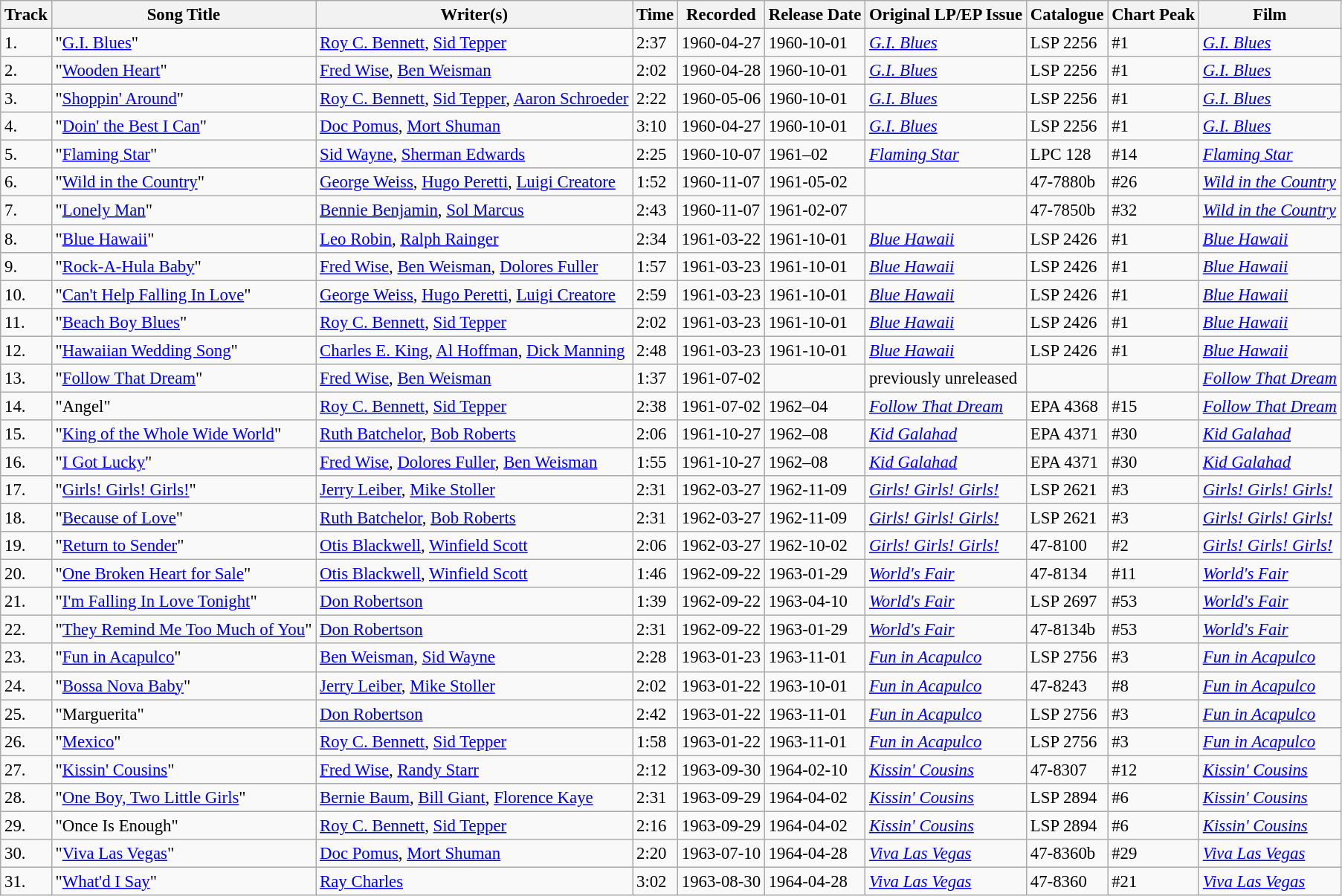<table class="wikitable" style="font-size: 95%;">
<tr>
<th>Track</th>
<th>Song Title</th>
<th>Writer(s)</th>
<th>Time</th>
<th>Recorded</th>
<th>Release Date</th>
<th>Original LP/EP Issue</th>
<th>Catalogue</th>
<th>Chart Peak</th>
<th>Film</th>
</tr>
<tr>
<td>1.</td>
<td>"<a href='#'>G.I. Blues</a>"</td>
<td><a href='#'>Roy C. Bennett</a>, <a href='#'>Sid Tepper</a></td>
<td>2:37</td>
<td>1960-04-27</td>
<td>1960-10-01</td>
<td><em><a href='#'>G.I. Blues</a></em></td>
<td>LSP 2256</td>
<td>#1</td>
<td><em><a href='#'>G.I. Blues</a></em></td>
</tr>
<tr>
<td>2.</td>
<td>"<a href='#'>Wooden Heart</a>"</td>
<td><a href='#'>Fred Wise</a>, <a href='#'>Ben Weisman</a></td>
<td>2:02</td>
<td>1960-04-28</td>
<td>1960-10-01</td>
<td><em><a href='#'>G.I. Blues</a></em></td>
<td>LSP 2256</td>
<td>#1</td>
<td><em><a href='#'>G.I. Blues</a></em></td>
</tr>
<tr>
<td>3.</td>
<td>"<a href='#'>Shoppin' Around</a>"</td>
<td><a href='#'>Roy C. Bennett</a>, <a href='#'>Sid Tepper</a>, <a href='#'>Aaron Schroeder</a></td>
<td>2:22</td>
<td>1960-05-06</td>
<td>1960-10-01</td>
<td><em><a href='#'>G.I. Blues</a></em></td>
<td>LSP 2256</td>
<td>#1</td>
<td><em><a href='#'>G.I. Blues</a></em></td>
</tr>
<tr>
<td>4.</td>
<td>"<a href='#'>Doin' the Best I Can</a>"</td>
<td><a href='#'>Doc Pomus</a>, <a href='#'>Mort Shuman</a></td>
<td>3:10</td>
<td>1960-04-27</td>
<td>1960-10-01</td>
<td><em><a href='#'>G.I. Blues</a></em></td>
<td>LSP 2256</td>
<td>#1</td>
<td><em><a href='#'>G.I. Blues</a></em></td>
</tr>
<tr>
<td>5.</td>
<td>"<a href='#'>Flaming Star</a>"</td>
<td><a href='#'>Sid Wayne</a>, <a href='#'>Sherman Edwards</a></td>
<td>2:25</td>
<td>1960-10-07</td>
<td>1961–02</td>
<td><em><a href='#'>Flaming Star</a></em></td>
<td>LPC 128</td>
<td>#14</td>
<td><em><a href='#'>Flaming Star</a></em></td>
</tr>
<tr>
<td>6.</td>
<td>"<a href='#'>Wild in the Country</a>"</td>
<td><a href='#'>George Weiss</a>, <a href='#'>Hugo Peretti</a>, <a href='#'>Luigi Creatore</a></td>
<td>1:52</td>
<td>1960-11-07</td>
<td>1961-05-02</td>
<td></td>
<td>47-7880b</td>
<td>#26</td>
<td><em><a href='#'>Wild in the Country</a></em></td>
</tr>
<tr>
<td>7.</td>
<td>"<a href='#'>Lonely Man</a>"</td>
<td><a href='#'>Bennie Benjamin</a>, <a href='#'>Sol Marcus</a></td>
<td>2:43</td>
<td>1960-11-07</td>
<td>1961-02-07</td>
<td></td>
<td>47-7850b</td>
<td>#32</td>
<td><em><a href='#'>Wild in the Country</a></em></td>
</tr>
<tr>
<td>8.</td>
<td>"<a href='#'>Blue Hawaii</a>"</td>
<td><a href='#'>Leo Robin</a>, <a href='#'>Ralph Rainger</a></td>
<td>2:34</td>
<td>1961-03-22</td>
<td>1961-10-01</td>
<td><em><a href='#'>Blue Hawaii</a></em></td>
<td>LSP 2426</td>
<td>#1</td>
<td><em><a href='#'>Blue Hawaii</a></em></td>
</tr>
<tr>
<td>9.</td>
<td>"<a href='#'>Rock-A-Hula Baby</a>"</td>
<td><a href='#'>Fred Wise</a>, <a href='#'>Ben Weisman</a>, <a href='#'>Dolores Fuller</a></td>
<td>1:57</td>
<td>1961-03-23</td>
<td>1961-10-01</td>
<td><em><a href='#'>Blue Hawaii</a></em></td>
<td>LSP 2426</td>
<td>#1</td>
<td><em><a href='#'>Blue Hawaii</a></em></td>
</tr>
<tr>
<td>10.</td>
<td>"<a href='#'>Can't Help Falling In Love</a>"</td>
<td><a href='#'>George Weiss</a>, <a href='#'>Hugo Peretti</a>, <a href='#'>Luigi Creatore</a></td>
<td>2:59</td>
<td>1961-03-23</td>
<td>1961-10-01</td>
<td><em><a href='#'>Blue Hawaii</a></em></td>
<td>LSP 2426</td>
<td>#1</td>
<td><em><a href='#'>Blue Hawaii</a></em></td>
</tr>
<tr>
<td>11.</td>
<td>"<a href='#'>Beach Boy Blues</a>"</td>
<td><a href='#'>Roy C. Bennett</a>, <a href='#'>Sid Tepper</a></td>
<td>2:02</td>
<td>1961-03-23</td>
<td>1961-10-01</td>
<td><em><a href='#'>Blue Hawaii</a></em></td>
<td>LSP 2426</td>
<td>#1</td>
<td><em><a href='#'>Blue Hawaii</a></em></td>
</tr>
<tr>
<td>12.</td>
<td>"<a href='#'>Hawaiian Wedding Song</a>"</td>
<td><a href='#'>Charles E. King</a>, <a href='#'>Al Hoffman</a>, <a href='#'>Dick Manning</a></td>
<td>2:48</td>
<td>1961-03-23</td>
<td>1961-10-01</td>
<td><em><a href='#'>Blue Hawaii</a></em></td>
<td>LSP 2426</td>
<td>#1</td>
<td><em><a href='#'>Blue Hawaii</a></em></td>
</tr>
<tr>
<td>13.</td>
<td>"<a href='#'>Follow That Dream</a>"</td>
<td><a href='#'>Fred Wise</a>, <a href='#'>Ben Weisman</a></td>
<td>1:37</td>
<td>1961-07-02</td>
<td></td>
<td>previously unreleased</td>
<td></td>
<td></td>
<td><em><a href='#'>Follow That Dream</a></em></td>
</tr>
<tr>
<td>14.</td>
<td>"Angel"</td>
<td><a href='#'>Roy C. Bennett</a>, <a href='#'>Sid Tepper</a></td>
<td>2:38</td>
<td>1961-07-02</td>
<td>1962–04</td>
<td><em><a href='#'>Follow That Dream</a></em></td>
<td>EPA 4368</td>
<td>#15</td>
<td><em><a href='#'>Follow That Dream</a></em></td>
</tr>
<tr>
<td>15.</td>
<td>"<a href='#'>King of the Whole Wide World</a>"</td>
<td><a href='#'>Ruth Batchelor</a>, <a href='#'>Bob Roberts</a></td>
<td>2:06</td>
<td>1961-10-27</td>
<td>1962–08</td>
<td><em><a href='#'>Kid Galahad</a></em></td>
<td>EPA 4371</td>
<td>#30</td>
<td><em><a href='#'>Kid Galahad</a></em></td>
</tr>
<tr>
<td>16.</td>
<td>"<a href='#'>I Got Lucky</a>"</td>
<td><a href='#'>Fred Wise</a>, <a href='#'>Dolores Fuller</a>, <a href='#'>Ben Weisman</a></td>
<td>1:55</td>
<td>1961-10-27</td>
<td>1962–08</td>
<td><em><a href='#'>Kid Galahad</a></em></td>
<td>EPA 4371</td>
<td>#30</td>
<td><em><a href='#'>Kid Galahad</a></em></td>
</tr>
<tr>
<td>17.</td>
<td>"<a href='#'>Girls! Girls! Girls!</a>"</td>
<td><a href='#'>Jerry Leiber</a>, <a href='#'>Mike Stoller</a></td>
<td>2:31</td>
<td>1962-03-27</td>
<td>1962-11-09</td>
<td><em><a href='#'>Girls! Girls! Girls!</a></em></td>
<td>LSP 2621</td>
<td>#3</td>
<td><em><a href='#'>Girls! Girls! Girls!</a></em></td>
</tr>
<tr>
<td>18.</td>
<td>"<a href='#'>Because of Love</a>"</td>
<td><a href='#'>Ruth Batchelor</a>, <a href='#'>Bob Roberts</a></td>
<td>2:31</td>
<td>1962-03-27</td>
<td>1962-11-09</td>
<td><em><a href='#'>Girls! Girls! Girls!</a></em></td>
<td>LSP 2621</td>
<td>#3</td>
<td><em><a href='#'>Girls! Girls! Girls!</a></em></td>
</tr>
<tr>
<td>19.</td>
<td>"<a href='#'>Return to Sender</a>"</td>
<td><a href='#'>Otis Blackwell</a>, <a href='#'>Winfield Scott</a></td>
<td>2:06</td>
<td>1962-03-27</td>
<td>1962-10-02</td>
<td><em><a href='#'>Girls! Girls! Girls!</a></em></td>
<td>47-8100</td>
<td>#2</td>
<td><em><a href='#'>Girls! Girls! Girls!</a></em></td>
</tr>
<tr>
<td>20.</td>
<td>"<a href='#'>One Broken Heart for Sale</a>"</td>
<td><a href='#'>Otis Blackwell</a>, <a href='#'>Winfield Scott</a></td>
<td>1:46</td>
<td>1962-09-22</td>
<td>1963-01-29</td>
<td><em><a href='#'>World's Fair</a></em></td>
<td>47-8134</td>
<td>#11</td>
<td><em><a href='#'>World's Fair</a></em></td>
</tr>
<tr>
<td>21.</td>
<td>"<a href='#'>I'm Falling In Love Tonight</a>"</td>
<td><a href='#'>Don Robertson</a></td>
<td>1:39</td>
<td>1962-09-22</td>
<td>1963-04-10</td>
<td><em><a href='#'>World's Fair</a></em></td>
<td>LSP 2697</td>
<td>#53</td>
<td><em><a href='#'>World's Fair</a></em></td>
</tr>
<tr>
<td>22.</td>
<td>"<a href='#'>They Remind Me Too Much of You</a>"</td>
<td><a href='#'>Don Robertson</a></td>
<td>2:31</td>
<td>1962-09-22</td>
<td>1963-01-29</td>
<td><em><a href='#'>World's Fair</a></em></td>
<td>47-8134b</td>
<td>#53</td>
<td><em><a href='#'>World's Fair</a></em></td>
</tr>
<tr>
<td>23.</td>
<td>"<a href='#'>Fun in Acapulco</a>"</td>
<td><a href='#'>Ben Weisman</a>, <a href='#'>Sid Wayne</a></td>
<td>2:28</td>
<td>1963-01-23</td>
<td>1963-11-01</td>
<td><em><a href='#'>Fun in Acapulco</a></em></td>
<td>LSP 2756</td>
<td>#3</td>
<td><em><a href='#'>Fun in Acapulco</a></em></td>
</tr>
<tr>
<td>24.</td>
<td>"<a href='#'>Bossa Nova Baby</a>"</td>
<td><a href='#'>Jerry Leiber</a>, <a href='#'>Mike Stoller</a></td>
<td>2:02</td>
<td>1963-01-22</td>
<td>1963-10-01</td>
<td><em><a href='#'>Fun in Acapulco</a></em></td>
<td>47-8243</td>
<td>#8</td>
<td><em><a href='#'>Fun in Acapulco</a></em></td>
</tr>
<tr>
<td>25.</td>
<td>"Marguerita"</td>
<td><a href='#'>Don Robertson</a></td>
<td>2:42</td>
<td>1963-01-22</td>
<td>1963-11-01</td>
<td><em><a href='#'>Fun in Acapulco</a></em></td>
<td>LSP 2756</td>
<td>#3</td>
<td><em><a href='#'>Fun in Acapulco</a></em></td>
</tr>
<tr>
<td>26.</td>
<td>"<a href='#'>Mexico</a>"</td>
<td><a href='#'>Roy C. Bennett</a>, <a href='#'>Sid Tepper</a></td>
<td>1:58</td>
<td>1963-01-22</td>
<td>1963-11-01</td>
<td><em><a href='#'>Fun in Acapulco</a></em></td>
<td>LSP 2756</td>
<td>#3</td>
<td><em><a href='#'>Fun in Acapulco</a></em></td>
</tr>
<tr>
<td>27.</td>
<td>"<a href='#'>Kissin' Cousins</a>"</td>
<td><a href='#'>Fred Wise</a>, <a href='#'>Randy Starr</a></td>
<td>2:12</td>
<td>1963-09-30</td>
<td>1964-02-10</td>
<td><em><a href='#'>Kissin' Cousins</a></em></td>
<td>47-8307</td>
<td>#12</td>
<td><em><a href='#'>Kissin' Cousins</a></em></td>
</tr>
<tr>
<td>28.</td>
<td>"<a href='#'>One Boy, Two Little Girls</a>"</td>
<td><a href='#'>Bernie Baum</a>, <a href='#'>Bill Giant</a>, <a href='#'>Florence Kaye</a></td>
<td>2:31</td>
<td>1963-09-29</td>
<td>1964-04-02</td>
<td><em><a href='#'>Kissin' Cousins</a></em></td>
<td>LSP 2894</td>
<td>#6</td>
<td><em><a href='#'>Kissin' Cousins</a></em></td>
</tr>
<tr>
<td>29.</td>
<td>"Once Is Enough"</td>
<td><a href='#'>Roy C. Bennett</a>, <a href='#'>Sid Tepper</a></td>
<td>2:16</td>
<td>1963-09-29</td>
<td>1964-04-02</td>
<td><em><a href='#'>Kissin' Cousins</a></em></td>
<td>LSP 2894</td>
<td>#6</td>
<td><em><a href='#'>Kissin' Cousins</a></em></td>
</tr>
<tr>
<td>30.</td>
<td>"<a href='#'>Viva Las Vegas</a>"</td>
<td><a href='#'>Doc Pomus</a>, <a href='#'>Mort Shuman</a></td>
<td>2:20</td>
<td>1963-07-10</td>
<td>1964-04-28</td>
<td><em><a href='#'>Viva Las Vegas</a></em></td>
<td>47-8360b</td>
<td>#29</td>
<td><em><a href='#'>Viva Las Vegas</a></em></td>
</tr>
<tr>
<td>31.</td>
<td>"<a href='#'>What'd I Say</a>"</td>
<td><a href='#'>Ray Charles</a></td>
<td>3:02</td>
<td>1963-08-30</td>
<td>1964-04-28</td>
<td><em><a href='#'>Viva Las Vegas</a></em></td>
<td>47-8360</td>
<td>#21</td>
<td><em><a href='#'>Viva Las Vegas</a></em></td>
</tr>
</table>
